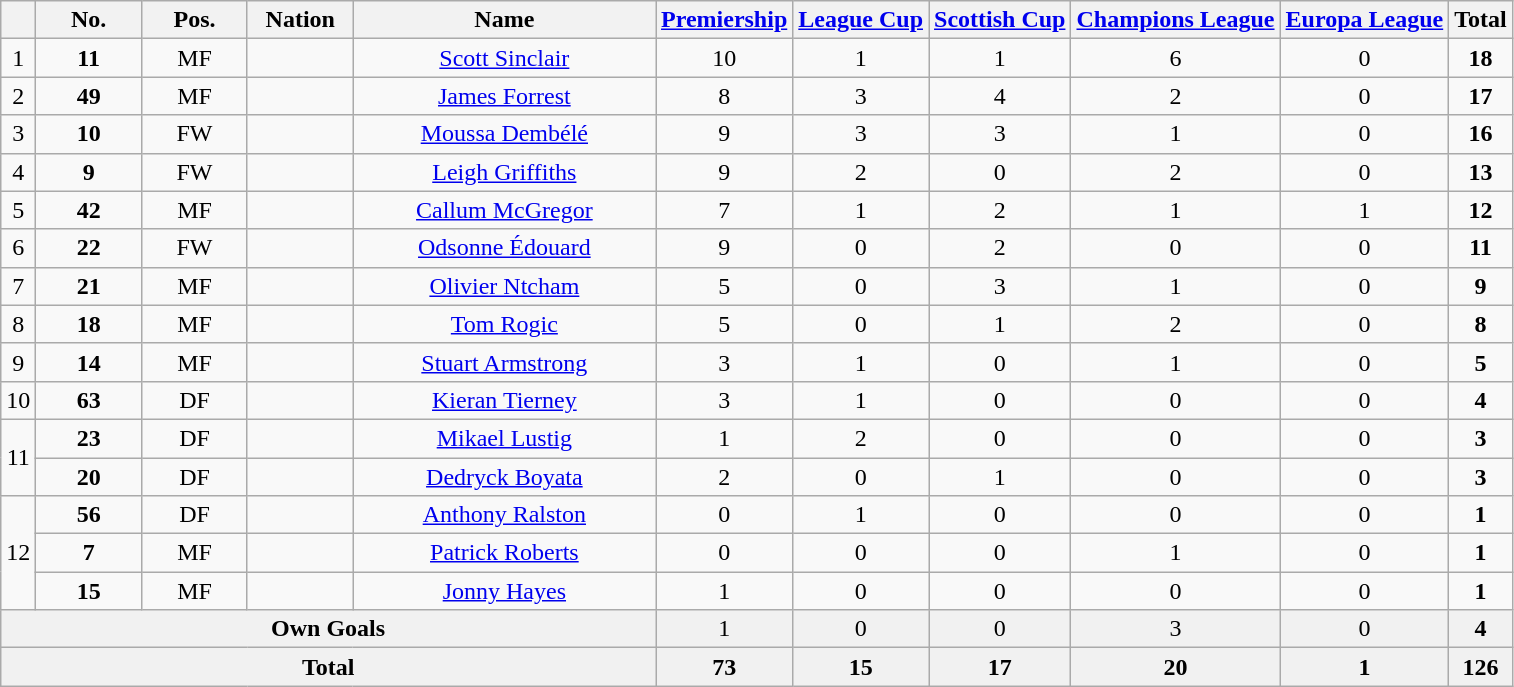<table class="wikitable sortable" style="text-align:center;">
<tr>
<th></th>
<th width="7%">No.</th>
<th width="7%">Pos.</th>
<th width="7%">Nation</th>
<th width="20%">Name</th>
<th><a href='#'>Premiership</a></th>
<th><a href='#'>League Cup</a></th>
<th><a href='#'>Scottish Cup</a></th>
<th><a href='#'>Champions League</a></th>
<th><a href='#'>Europa League</a></th>
<th>Total</th>
</tr>
<tr>
<td align=center rowspan=1>1</td>
<td><strong>11</strong></td>
<td>MF</td>
<td></td>
<td><a href='#'>Scott Sinclair</a></td>
<td>10 </td>
<td>1 </td>
<td>1 </td>
<td>6 </td>
<td>0 </td>
<td><strong>18</strong> </td>
</tr>
<tr>
<td align=center rowspan=1>2</td>
<td><strong>49</strong></td>
<td>MF</td>
<td></td>
<td><a href='#'>James Forrest</a></td>
<td>8 </td>
<td>3 </td>
<td>4 </td>
<td>2 </td>
<td>0 </td>
<td><strong>17</strong> </td>
</tr>
<tr>
<td align=center rowspan=1>3</td>
<td><strong>10</strong></td>
<td>FW</td>
<td></td>
<td><a href='#'>Moussa Dembélé</a></td>
<td>9 </td>
<td>3 </td>
<td>3 </td>
<td>1 </td>
<td>0 </td>
<td><strong>16</strong> </td>
</tr>
<tr>
<td align=center rowspan=1>4</td>
<td><strong>9</strong></td>
<td>FW</td>
<td></td>
<td><a href='#'>Leigh Griffiths</a></td>
<td>9 </td>
<td>2 </td>
<td>0 </td>
<td>2 </td>
<td>0 </td>
<td><strong>13</strong> </td>
</tr>
<tr>
<td align=center rowspan=1>5</td>
<td><strong>42</strong></td>
<td>MF</td>
<td></td>
<td><a href='#'>Callum McGregor</a></td>
<td>7 </td>
<td>1 </td>
<td>2 </td>
<td>1 </td>
<td>1 </td>
<td><strong>12</strong> </td>
</tr>
<tr>
<td align=center rowspan=1>6</td>
<td><strong>22</strong></td>
<td>FW</td>
<td></td>
<td><a href='#'>Odsonne Édouard</a></td>
<td>9 </td>
<td>0 </td>
<td>2 </td>
<td>0 </td>
<td>0 </td>
<td><strong>11</strong> </td>
</tr>
<tr>
<td align=center rowspan=1>7</td>
<td><strong>21</strong></td>
<td>MF</td>
<td></td>
<td><a href='#'>Olivier Ntcham</a></td>
<td>5 </td>
<td>0 </td>
<td>3 </td>
<td>1 </td>
<td>0 </td>
<td><strong>9</strong> </td>
</tr>
<tr>
<td align=center rowspan=1>8</td>
<td><strong>18</strong></td>
<td>MF</td>
<td></td>
<td><a href='#'>Tom Rogic</a></td>
<td>5 </td>
<td>0 </td>
<td>1 </td>
<td>2 </td>
<td>0 </td>
<td><strong>8</strong> </td>
</tr>
<tr>
<td align=center rowspan=1>9</td>
<td><strong>14</strong></td>
<td>MF</td>
<td></td>
<td><a href='#'>Stuart Armstrong</a></td>
<td>3 </td>
<td>1 </td>
<td>0 </td>
<td>1 </td>
<td>0 </td>
<td><strong>5</strong> </td>
</tr>
<tr>
<td align=center rowspan=1>10</td>
<td><strong>63</strong></td>
<td>DF</td>
<td></td>
<td><a href='#'>Kieran Tierney</a></td>
<td>3 </td>
<td>1 </td>
<td>0 </td>
<td>0 </td>
<td>0 </td>
<td><strong>4</strong> </td>
</tr>
<tr>
<td align=center rowspan=2>11</td>
<td><strong>23</strong></td>
<td>DF</td>
<td></td>
<td><a href='#'>Mikael Lustig</a></td>
<td>1 </td>
<td>2 </td>
<td>0 </td>
<td>0 </td>
<td>0 </td>
<td><strong>3</strong> </td>
</tr>
<tr>
<td><strong>20</strong></td>
<td>DF</td>
<td></td>
<td><a href='#'>Dedryck Boyata</a></td>
<td>2 </td>
<td>0 </td>
<td>1 </td>
<td>0 </td>
<td>0 </td>
<td><strong>3</strong> </td>
</tr>
<tr>
<td align=center rowspan=3>12</td>
<td><strong>56</strong></td>
<td>DF</td>
<td></td>
<td><a href='#'>Anthony Ralston</a></td>
<td>0 </td>
<td>1 </td>
<td>0 </td>
<td>0 </td>
<td>0 </td>
<td><strong>1</strong> </td>
</tr>
<tr>
<td><strong>7</strong></td>
<td>MF</td>
<td></td>
<td><a href='#'>Patrick Roberts</a></td>
<td>0 </td>
<td>0 </td>
<td>0 </td>
<td>1 </td>
<td>0 </td>
<td><strong>1</strong> </td>
</tr>
<tr>
<td><strong>15</strong></td>
<td>MF</td>
<td></td>
<td><a href='#'>Jonny Hayes</a></td>
<td>1 </td>
<td>0 </td>
<td>0 </td>
<td>0 </td>
<td>0 </td>
<td><strong>1</strong> </td>
</tr>
<tr class="sortbottom" bgcolor="#f1f1f1">
<td colspan=5 align=center><strong>Own Goals</strong></td>
<td>1 </td>
<td>0 </td>
<td>0 </td>
<td>3 </td>
<td>0 </td>
<td><strong>4</strong> </td>
</tr>
<tr class="sortbottom" bgcolor="#f1f1f1">
<td colspan=5 align=center><strong>Total</strong></td>
<td align=center><strong>73</strong></td>
<td align=center><strong>15</strong></td>
<td align=center><strong>17</strong></td>
<td align=center><strong>20</strong></td>
<td align=center><strong>1</strong></td>
<td align=center><strong>126</strong></td>
</tr>
</table>
